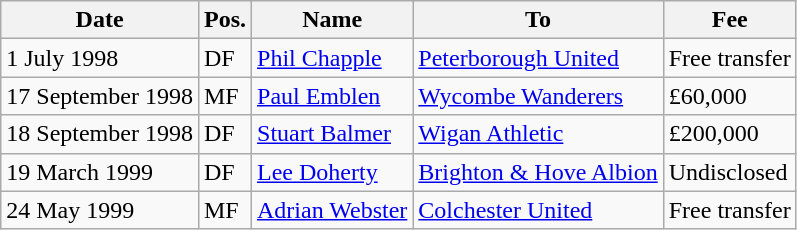<table class="wikitable">
<tr>
<th>Date</th>
<th>Pos.</th>
<th>Name</th>
<th>To</th>
<th>Fee</th>
</tr>
<tr>
<td>1 July 1998</td>
<td>DF</td>
<td><a href='#'>Phil Chapple</a></td>
<td><a href='#'>Peterborough United</a></td>
<td>Free transfer</td>
</tr>
<tr>
<td>17 September 1998</td>
<td>MF</td>
<td><a href='#'>Paul Emblen</a></td>
<td><a href='#'>Wycombe Wanderers</a></td>
<td>£60,000</td>
</tr>
<tr>
<td>18 September 1998</td>
<td>DF</td>
<td><a href='#'>Stuart Balmer</a></td>
<td><a href='#'>Wigan Athletic</a></td>
<td>£200,000</td>
</tr>
<tr>
<td>19 March 1999</td>
<td>DF</td>
<td><a href='#'>Lee Doherty</a></td>
<td><a href='#'>Brighton & Hove Albion</a></td>
<td>Undisclosed</td>
</tr>
<tr>
<td>24 May 1999</td>
<td>MF</td>
<td><a href='#'>Adrian Webster</a></td>
<td><a href='#'>Colchester United</a></td>
<td>Free transfer</td>
</tr>
</table>
